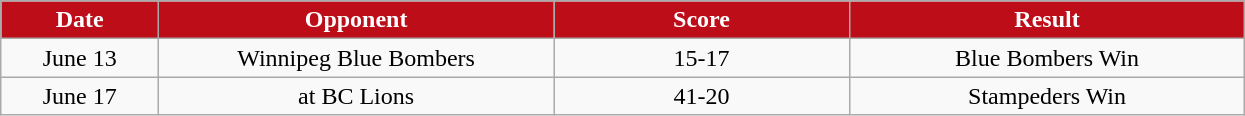<table class="wikitable sortable">
<tr>
<th style="background:#bd0d18;color:#FFFFFF;"  width="8%">Date</th>
<th style="background:#bd0d18;color:#FFFFFF;"  width="20%">Opponent</th>
<th style="background:#bd0d18;color:#FFFFFF;"  width="15%">Score</th>
<th style="background:#bd0d18;color:#FFFFFF;"  width="20%">Result</th>
</tr>
<tr align="center">
<td>June 13</td>
<td>Winnipeg Blue Bombers</td>
<td>15-17</td>
<td>Blue Bombers Win</td>
</tr>
<tr align="center">
<td>June 17</td>
<td>at BC Lions</td>
<td>41-20</td>
<td>Stampeders Win</td>
</tr>
</table>
